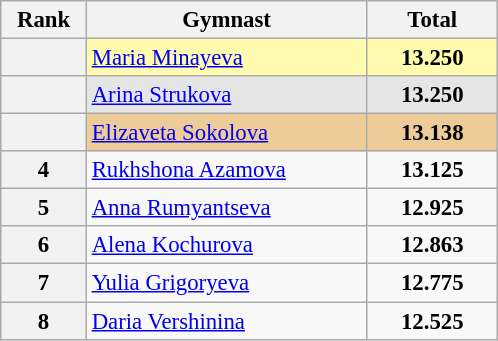<table class="wikitable sortable" style="text-align:center; font-size:95%">
<tr>
<th scope="col" style="width:50px;">Rank</th>
<th scope="col" style="width:180px;">Gymnast</th>
<th scope="col" style="width:80px;">Total</th>
</tr>
<tr style="background:#fffcaf;">
<th scope=row style="text-align:center"></th>
<td style="text-align:left;"><a href='#'>Maria Minayeva</a></td>
<td><strong>13.250</strong></td>
</tr>
<tr style="background:#e5e5e5;">
<th scope=row style="text-align:center"></th>
<td style="text-align:left;"><a href='#'>Arina Strukova</a></td>
<td><strong>13.250</strong></td>
</tr>
<tr style="background:#ec9;">
<th scope=row style="text-align:center"></th>
<td style="text-align:left;"><a href='#'>Elizaveta Sokolova</a></td>
<td><strong>13.138</strong></td>
</tr>
<tr>
<th scope=row style="text-align:center">4</th>
<td style="text-align:left;"><a href='#'>Rukhshona Azamova</a></td>
<td><strong>13.125</strong></td>
</tr>
<tr>
<th scope=row style="text-align:center">5</th>
<td style="text-align:left;"><a href='#'>Anna Rumyantseva</a></td>
<td><strong>12.925</strong></td>
</tr>
<tr>
<th scope=row style="text-align:center">6</th>
<td style="text-align:left;"><a href='#'>Alena Kochurova</a></td>
<td><strong>12.863</strong></td>
</tr>
<tr>
<th scope=row style="text-align:center">7</th>
<td style="text-align:left;"><a href='#'>Yulia Grigoryeva</a></td>
<td><strong>12.775</strong></td>
</tr>
<tr>
<th scope=row style="text-align:center">8</th>
<td style="text-align:left;"><a href='#'>Daria Vershinina</a></td>
<td><strong>12.525</strong></td>
</tr>
</table>
